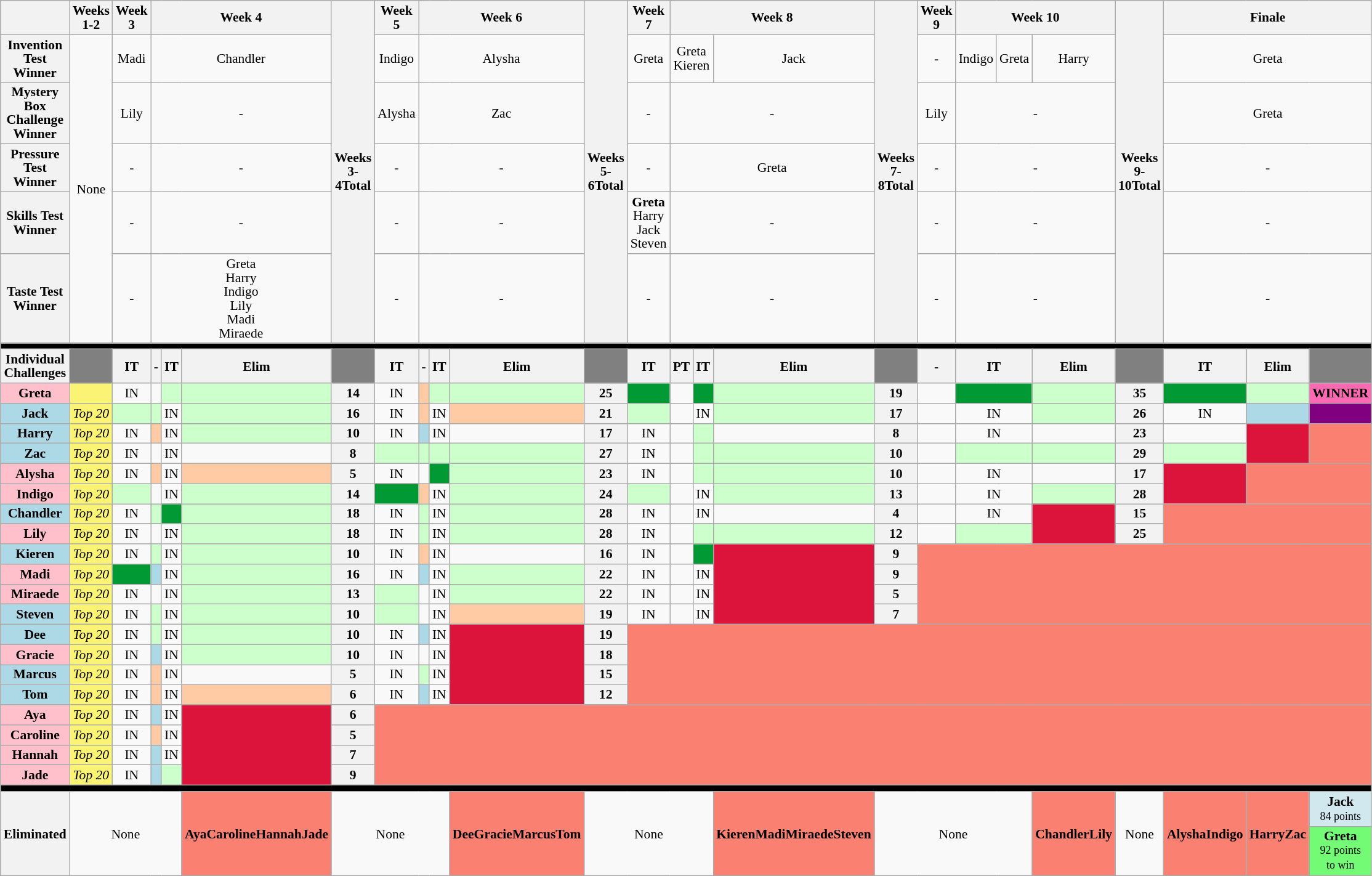<table class="wikitable" style="text-align:center; width:80%; font-size:90%; line-height:15px">
<tr>
<th></th>
<th>Weeks 1-2</th>
<th colspan=1>Week 3</th>
<th colspan=3>Week 4</th>
<th rowspan=6>Weeks 3-4Total</th>
<th colspan=1>Week 5</th>
<th colspan=3>Week 6</th>
<th rowspan=6>Weeks 5-6Total</th>
<th colspan=1>Week 7</th>
<th colspan=3>Week 8</th>
<th rowspan=6>Weeks 7-8Total</th>
<th colspan=1>Week 9</th>
<th colspan=3>Week 10</th>
<th rowspan=6>Weeks 9-10Total</th>
<th colspan=3>Finale</th>
</tr>
<tr>
<th>Invention Test Winner</th>
<td rowspan=5>None</td>
<td colspan=1>Madi</td>
<td colspan=3>Chandler</td>
<td colspan=1>Indigo</td>
<td colspan=3>Alysha</td>
<td colspan=1>Greta</td>
<td colspan=2>Greta<br>Kieren</td>
<td colspan=1>Jack</td>
<td colspan=1>-</td>
<td colspan=1>Indigo</td>
<td colspan=1>Greta</td>
<td colspan=1>Harry</td>
<td colspan=3>Greta</td>
</tr>
<tr>
<th>Mystery Box Challenge Winner</th>
<td colspan=1>Lily</td>
<td colspan=3>-</td>
<td colspan=1>Alysha</td>
<td colspan=3>Zac</td>
<td colspan=1>-</td>
<td colspan=3>-</td>
<td colspan=1>Lily</td>
<td colspan=3>-</td>
<td colspan=3>Greta</td>
</tr>
<tr>
<th>Pressure Test Winner</th>
<td colspan=1>-</td>
<td colspan=3>-</td>
<td colspan=1>-</td>
<td colspan=3>-</td>
<td colspan=1>-</td>
<td colspan=3>Greta</td>
<td colspan=1>-</td>
<td colspan=3>-</td>
<td colspan=3>-</td>
</tr>
<tr>
<th>Skills Test Winner</th>
<td colspan=1>-</td>
<td colspan=3>-</td>
<td colspan=1>-</td>
<td colspan=3>-</td>
<td colspan=1><strong>Greta</strong><br>Harry<br>Jack<br>Steven</td>
<td colspan=3>-</td>
<td colspan=1>-</td>
<td colspan=3>-</td>
<td colspan=3>-</td>
</tr>
<tr>
<th>Taste Test Winner</th>
<td colspan=1>-</td>
<td colspan=3>Greta<br>Harry<br>Indigo<br>Lily<br>Madi<br>Miraede</td>
<td colspan=1>-</td>
<td colspan=3>-</td>
<td colspan=1>-</td>
<td colspan=3>-</td>
<td colspan=1>-</td>
<td colspan=3>-</td>
<td colspan=3>-</td>
</tr>
<tr>
</tr>
<tr>
<td bgcolor="black" colspan=28></td>
</tr>
<tr>
<th>Individual Challenges</th>
<td bgcolor="gray"></td>
<th>IT</th>
<th>-</th>
<th>IT</th>
<th>Elim</th>
<td bgcolor="gray"></td>
<th>IT</th>
<th>-</th>
<th>IT</th>
<th>Elim</th>
<td bgcolor="gray"></td>
<th>IT</th>
<th>PT</th>
<th>IT</th>
<th>Elim</th>
<td bgcolor="gray"></td>
<th>-</th>
<th colspan=2>IT</th>
<th>Elim</th>
<td bgcolor="gray"></td>
<th>IT</th>
<th>Elim</th>
<td bgcolor="gray"></td>
</tr>
<tr>
<th style="background:pink">Greta</th>
<td bgcolor=#FBF373></td>
<td>IN</td>
<td></td>
<td style="background:#CCFFCC;"></td>
<td style="background:#CCFFCC;"></td>
<th>14</th>
<td>IN</td>
<td style="background:#FFCBA4;"></td>
<td style="background:#CCFFCC;"></td>
<td style="background:#CCFFCC;"></td>
<th>25</th>
<td style="background:#093;"><span> </span></td>
<td></td>
<td style="background:#093;"><span> </span></td>
<td style="background:#CCFFCC;"></td>
<th>19</th>
<td></td>
<td colspan=2 style="background:#093;"><span> </span></td>
<td style="background:#CCFFCC;"></td>
<th>35</th>
<td style="background:#093;"><span> </span></td>
<td style="background:#CCFFCC;"></td>
<td bgcolor="hotpink"><strong>WINNER</strong></td>
</tr>
<tr>
<th style="background:lightblue">Jack</th>
<td bgcolor=#FBF373><em>Top 20</em></td>
<td style="background:#CCFFCC;"></td>
<td style="background:#CCFFCC;"></td>
<td>IN</td>
<td style="background:#CCFFCC;"></td>
<th>16</th>
<td>IN</td>
<td style="background:#FFCBA4;"></td>
<td>IN</td>
<td style="background:#FFCBA4;"></td>
<th>21</th>
<td style="background:#CCFFCC;"></td>
<td></td>
<td>IN</td>
<td style="background:#CCFFCC;"></td>
<th>17</th>
<td></td>
<td colspan=2>IN</td>
<td style="background:#CCFFCC;"></td>
<th>26</th>
<td>IN</td>
<td style="background:lightblue;"></td>
<td style="background:PURPLE;"></td>
</tr>
<tr>
<th style="background:lightblue">Harry</th>
<td bgcolor=#FBF373><em>Top 20</em></td>
<td>IN</td>
<td style="background:#FFCBA4;"></td>
<td>IN</td>
<td style="background:#CCFFCC;"></td>
<th>10</th>
<td>IN</td>
<td style="background:lightblue;"></td>
<td>IN</td>
<td></td>
<th>17</th>
<td>IN</td>
<td></td>
<td style="background:#CCFFCC;"></td>
<td></td>
<th>8</th>
<td></td>
<td colspan=2>IN</td>
<td></td>
<th>23</th>
<td></td>
<td rowspan=2 style="background:crimson;"></td>
<td rowspan=2 colspan=22 style="background:salmon;"></td>
</tr>
<tr>
<th style="background:lightblue">Zac</th>
<td bgcolor=#FBF373><em>Top 20</em></td>
<td>IN</td>
<td></td>
<td>IN</td>
<td></td>
<th>8</th>
<td style="background:#CCFFCC;"></td>
<td style="background:#CCFFCC;"></td>
<td style="background:#CCFFCC;"></td>
<td style="background:#CCFFCC;"></td>
<th>27</th>
<td>IN</td>
<td></td>
<td style="background:#CCFFCC;"></td>
<td style="background:#CCFFCC;"></td>
<th>10</th>
<td></td>
<td colspan=2 style="background:#CCFFCC;"></td>
<td style="background:#CCFFCC;"></td>
<th>29</th>
<td style="background:#CCFFCC;"></td>
</tr>
<tr>
<th style="background:pink">Alysha</th>
<td bgcolor=#FBF373><em>Top 20</em></td>
<td>IN</td>
<td style="background:#FFCBA4;"></td>
<td>IN</td>
<td style="background:#FFCBA4;"></td>
<th>5</th>
<td>IN</td>
<td></td>
<td style="background:#093;"><span> </span></td>
<td style="background:#CCFFCC;"></td>
<th>23</th>
<td>IN</td>
<td></td>
<td style="background:#CCFFCC;"></td>
<td style="background:#CCFFCC;"></td>
<th>10</th>
<td></td>
<td colspan=2>IN</td>
<td></td>
<th>17</th>
<td rowspan=2 style="background:crimson;"></td>
<td rowspan=2 colspan=22 style="background:salmon;"></td>
</tr>
<tr>
<th style="background:pink">Indigo</th>
<td bgcolor=#FBF373><em>Top 20</em></td>
<td style="background:#CCFFCC;"></td>
<td></td>
<td>IN</td>
<td style="background:#CCFFCC;"></td>
<th>14</th>
<td style="background:#093;"><span> </span></td>
<td style="background:#FFCBA4;"></td>
<td>IN</td>
<td style="background:#CCFFCC;"></td>
<th>24</th>
<td style="background:#CCFFCC;"></td>
<td></td>
<td>IN</td>
<td style="background:#CCFFCC;"></td>
<th>13</th>
<td></td>
<td colspan=2>IN</td>
<td style="background:#CCFFCC;"></td>
<th>28</th>
</tr>
<tr>
<th style="background:lightblue">Chandler</th>
<td bgcolor=#FBF373><em>Top 20</em></td>
<td>IN</td>
<td style="background:#CCFFCC;"></td>
<td style="background:#093;"><span> </span></td>
<td style="background:#CCFFCC;"></td>
<th>18</th>
<td>IN</td>
<td style="background:#CCFFCC;"></td>
<td>IN</td>
<td style="background:#CCFFCC;"></td>
<th>28</th>
<td>IN</td>
<td></td>
<td>IN</td>
<td></td>
<th>4</th>
<td></td>
<td colspan=2>IN</td>
<td rowspan=2 style="background:crimson;"></td>
<th>15</th>
<td rowspan=2 colspan=22 style="background:salmon;"></td>
</tr>
<tr>
<th style="background:pink">Lily</th>
<td bgcolor=#FBF373><em>Top 20</em></td>
<td>IN</td>
<td></td>
<td>IN</td>
<td style="background:#CCFFCC;"></td>
<th>18</th>
<td>IN</td>
<td style="background:#CCFFCC;"></td>
<td>IN</td>
<td style="background:#CCFFCC;"></td>
<th>28</th>
<td>IN</td>
<td></td>
<td style="background:#CCFFCC;"></td>
<td style="background:#CCFFCC;"></td>
<th>12</th>
<td></td>
<td colspan=2 style="background:#CCFFCC;"></td>
<th>25</th>
</tr>
<tr>
<th style="background:lightblue">Kieren</th>
<td bgcolor=#FBF373><em>Top 20</em></td>
<td>IN</td>
<td style="background:#CCFFCC;"></td>
<td>IN</td>
<td style="background:#CCFFCC;"></td>
<th>10</th>
<td>IN</td>
<td style="background:#FFCBA4;"></td>
<td>IN</td>
<td></td>
<th>16</th>
<td>IN</td>
<td></td>
<td style="background:#093;"><span> </span></td>
<td rowspan=4 style="background:crimson;"></td>
<th>9</th>
<td rowspan=4 colspan=22 style="background:salmon;"></td>
</tr>
<tr>
<th style="background:pink">Madi</th>
<td bgcolor=#FBF373><em>Top 20</em></td>
<td style="background:#093;"><span> </span></td>
<td style="background:lightblue;"></td>
<td>IN</td>
<td style="background:#CCFFCC;"></td>
<th>16</th>
<td>IN</td>
<td style="background:lightblue;"></td>
<td>IN</td>
<td style="background:#CCFFCC;"></td>
<th>22</th>
<td>IN</td>
<td></td>
<td>IN</td>
<th>9</th>
</tr>
<tr>
<th style="background:pink">Miraede</th>
<td bgcolor=#FBF373><em>Top 20</em></td>
<td>IN</td>
<td></td>
<td>IN</td>
<td style="background:#CCFFCC;"></td>
<th>13</th>
<td style="background:#CCFFCC;"></td>
<td></td>
<td>IN</td>
<td style="background:#CCFFCC;"></td>
<th>22</th>
<td>IN</td>
<td></td>
<td>IN</td>
<th>5</th>
</tr>
<tr>
<th style="background:lightblue">Steven</th>
<td bgcolor=#FBF373><em>Top 20</em></td>
<td>IN</td>
<td style="background:#CCFFCC;"></td>
<td>IN</td>
<td style="background:#CCFFCC;"></td>
<th>10</th>
<td style="background:#CCFFCC;"></td>
<td></td>
<td>IN</td>
<td style="background:#FFCBA4;"></td>
<th>19</th>
<td>IN</td>
<td></td>
<td>IN</td>
<th>7</th>
</tr>
<tr>
<th style="background:lightblue">Dee</th>
<td bgcolor=#FBF373><em>Top 20</em></td>
<td>IN</td>
<td style="background:#CCFFCC;"></td>
<td>IN</td>
<td style="background:#CCFFCC;"></td>
<th>10</th>
<td>IN</td>
<td style="background:lightblue;"></td>
<td>IN</td>
<td rowspan=4 style="background:crimson;"></td>
<th>19</th>
<td rowspan=4 colspan=22 style="background:salmon;"></td>
</tr>
<tr>
<th style="background:pink">Gracie</th>
<td bgcolor=#FBF373><em>Top 20</em></td>
<td>IN</td>
<td style="background:lightblue;"></td>
<td>IN</td>
<td style="background:#CCFFCC;"></td>
<th>10</th>
<td>IN</td>
<td></td>
<td>IN</td>
<th>18</th>
</tr>
<tr>
<th style="background:lightblue">Marcus</th>
<td bgcolor=#FBF373><em>Top 20</em></td>
<td>IN</td>
<td style="background:#FFCBA4;"></td>
<td>IN</td>
<td></td>
<th>5</th>
<td>IN</td>
<td style="background:#CCFFCC;"></td>
<td>IN</td>
<th>15</th>
</tr>
<tr>
<th style="background:lightblue">Tom</th>
<td bgcolor=#FBF373><em>Top 20</em></td>
<td>IN</td>
<td style="background:#FFCBA4;"></td>
<td>IN</td>
<td style="background:#FFCBA4;"></td>
<th>6</th>
<td>IN</td>
<td style="background:lightblue;"></td>
<td>IN</td>
<th>12</th>
</tr>
<tr>
<th style="background:pink">Aya</th>
<td bgcolor=#FBF373><em>Top 20</em></td>
<td>IN</td>
<td style="background:lightblue;"></td>
<td>IN</td>
<td rowspan=4 style="background:crimson;"></td>
<th>6</th>
<td rowspan=4 colspan=22 style="background:salmon;"></td>
</tr>
<tr>
<th style="background:pink">Caroline</th>
<td bgcolor=#FBF373><em>Top 20</em></td>
<td>IN</td>
<td style="background:#FFCBA4;"></td>
<td>IN</td>
<th>5</th>
</tr>
<tr>
<th style="background:pink">Hannah</th>
<td bgcolor=#FBF373><em>Top 20</em></td>
<td>IN</td>
<td style="background:lightblue;"></td>
<td>IN</td>
<th>7</th>
</tr>
<tr>
<th style="background:pink">Jade</th>
<td bgcolor=#FBF373><em>Top 20</em></td>
<td>IN</td>
<td style="background:lightblue;"></td>
<td style="background:#CCFFCC;"></td>
<th>9</th>
</tr>
<tr>
<td bgcolor="black" colspan=28></td>
</tr>
<tr>
<th rowspan=2>Eliminated</th>
<td colspan=4 rowspan=2>None</td>
<td bgcolor=#FA8072 rowspan=2><strong>Aya</strong><strong>Caroline</strong><strong>Hannah</strong><strong>Jade</strong></td>
<td colspan=4 rowspan=2>None</td>
<td bgcolor=#FA8072 rowspan=2><strong>Dee</strong><strong>Gracie</strong><strong>Marcus</strong><strong>Tom</strong></td>
<td colspan=4 rowspan=2>None</td>
<td bgcolor=#FA8072 rowspan=2><strong>Kieren</strong><strong>Madi</strong><strong>Miraede</strong><strong>Steven</strong></td>
<td colspan=4 rowspan=2>None</td>
<td bgcolor=#FA8072 rowspan=2><strong>Chandler</strong><strong>Lily</strong></td>
<td colspan=1 rowspan=2>None</td>
<td bgcolor=#FA8072 rowspan=2><strong>Alysha</strong><strong>Indigo</strong></td>
<td bgcolor=#FA8072 rowspan=2><strong>Harry</strong><strong>Zac</strong></td>
<td bgcolor="#D1E8EF"><strong>Jack</strong><br><small>84 points</small></td>
</tr>
<tr>
<td bgcolor="#73FB76"><strong>Greta</strong><br><small>92 points<br>to win</small></td>
</tr>
</table>
